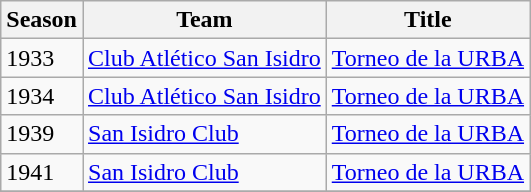<table class="wikitable">
<tr>
<th>Season</th>
<th>Team</th>
<th>Title</th>
</tr>
<tr>
<td>1933</td>
<td><a href='#'>Club Atlético San Isidro</a></td>
<td><a href='#'>Torneo de la URBA</a></td>
</tr>
<tr>
<td>1934</td>
<td><a href='#'>Club Atlético San Isidro</a></td>
<td><a href='#'>Torneo de la URBA</a></td>
</tr>
<tr>
<td>1939</td>
<td><a href='#'>San Isidro Club</a></td>
<td><a href='#'>Torneo de la URBA</a></td>
</tr>
<tr>
<td>1941</td>
<td><a href='#'>San Isidro Club</a></td>
<td><a href='#'>Torneo de la URBA</a></td>
</tr>
<tr>
</tr>
</table>
